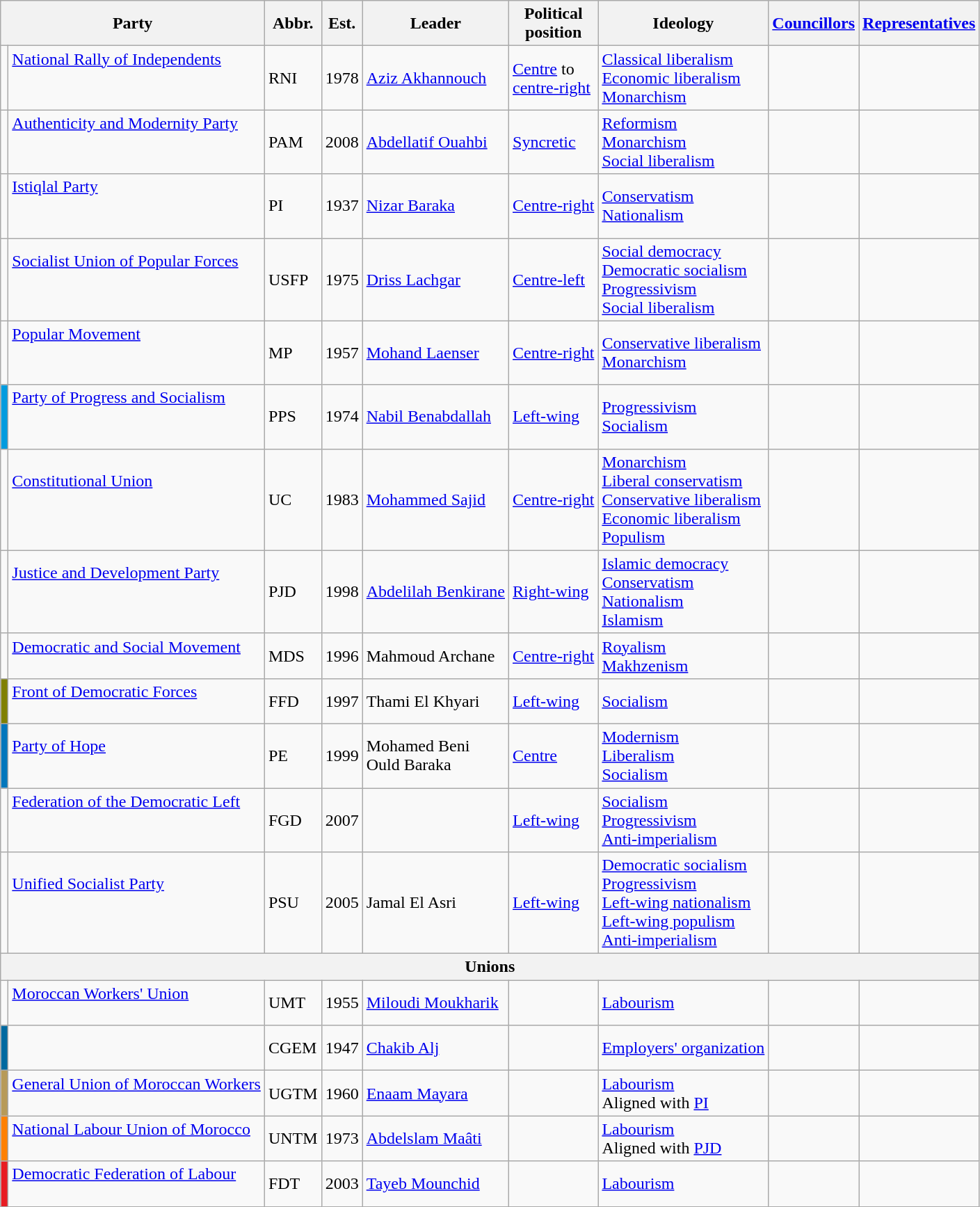<table class="wikitable">
<tr>
<th colspan=2>Party</th>
<th>Abbr.</th>
<th>Est.</th>
<th>Leader</th>
<th>Political<br>position</th>
<th>Ideology</th>
<th><a href='#'>Councillors</a></th>
<th><a href='#'>Representatives</a></th>
</tr>
<tr>
<td bgcolor=></td>
<td><a href='#'>National Rally of Independents</a><br><small><br><br></small></td>
<td>RNI</td>
<td>1978</td>
<td><a href='#'>Aziz Akhannouch</a></td>
<td><a href='#'>Centre</a> to<br><a href='#'>centre-right</a></td>
<td><a href='#'>Classical liberalism</a><br><a href='#'>Economic liberalism</a><br><a href='#'>Monarchism</a></td>
<td></td>
<td></td>
</tr>
<tr>
<td bgcolor=></td>
<td><a href='#'>Authenticity and Modernity Party</a><small><br><br><br></small></td>
<td>PAM</td>
<td>2008</td>
<td><a href='#'>Abdellatif Ouahbi</a></td>
<td><a href='#'>Syncretic</a></td>
<td><a href='#'>Reformism</a><br><a href='#'>Monarchism</a><br><a href='#'>Social liberalism</a></td>
<td></td>
<td></td>
</tr>
<tr>
<td bgcolor=></td>
<td><a href='#'>Istiqlal Party</a><br><small><br><br></small></td>
<td>PI</td>
<td>1937</td>
<td><a href='#'>Nizar Baraka</a></td>
<td><a href='#'>Centre-right</a></td>
<td><a href='#'>Conservatism</a><br><a href='#'>Nationalism</a></td>
<td></td>
<td></td>
</tr>
<tr>
<td bgcolor=></td>
<td><a href='#'>Socialist Union of Popular Forces</a><br><small><br><br></small></td>
<td>USFP</td>
<td>1975</td>
<td><a href='#'>Driss Lachgar</a></td>
<td><a href='#'>Centre-left</a></td>
<td><a href='#'>Social democracy</a><br><a href='#'>Democratic socialism</a><br><a href='#'>Progressivism</a><br><a href='#'>Social liberalism</a></td>
<td></td>
<td></td>
</tr>
<tr>
<td bgcolor=></td>
<td><a href='#'>Popular Movement</a><br><small><br><br></small></td>
<td>MP</td>
<td>1957</td>
<td><a href='#'>Mohand Laenser</a></td>
<td><a href='#'>Centre-right</a></td>
<td><a href='#'>Conservative liberalism</a><br><a href='#'>Monarchism</a></td>
<td></td>
<td></td>
</tr>
<tr>
<td bgcolor="#009bdf"></td>
<td><a href='#'>Party of Progress and Socialism</a><br><small><br><br></small></td>
<td>PPS</td>
<td>1974</td>
<td><a href='#'>Nabil Benabdallah</a></td>
<td><a href='#'>Left-wing</a></td>
<td><a href='#'>Progressivism</a><br><a href='#'>Socialism</a></td>
<td></td>
<td></td>
</tr>
<tr>
<td bgcolor=></td>
<td><a href='#'>Constitutional Union</a><br><small><br><br></small></td>
<td>UC</td>
<td>1983</td>
<td><a href='#'>Mohammed Sajid</a></td>
<td><a href='#'>Centre-right</a></td>
<td><a href='#'>Monarchism</a><br><a href='#'>Liberal conservatism</a><br><a href='#'>Conservative liberalism</a><br><a href='#'>Economic liberalism</a><br><a href='#'>Populism</a></td>
<td></td>
<td></td>
</tr>
<tr>
<td bgcolor=></td>
<td><a href='#'>Justice and Development Party</a><br><small><br><br></small></td>
<td>PJD</td>
<td>1998</td>
<td><a href='#'>Abdelilah Benkirane</a></td>
<td><a href='#'>Right-wing</a></td>
<td><a href='#'>Islamic democracy</a><br><a href='#'>Conservatism</a><br><a href='#'>Nationalism</a><br><a href='#'>Islamism</a></td>
<td></td>
<td></td>
</tr>
<tr>
<td bgcolor=></td>
<td><a href='#'>Democratic and Social Movement</a><br><small><br></small></td>
<td>MDS</td>
<td>1996</td>
<td>Mahmoud Archane</td>
<td><a href='#'>Centre-right</a></td>
<td><a href='#'>Royalism</a><br><a href='#'>Makhzenism</a></td>
<td></td>
<td></td>
</tr>
<tr>
<td bgcolor="#808000"></td>
<td><a href='#'>Front of Democratic Forces</a><br><small><br></small></td>
<td>FFD</td>
<td>1997</td>
<td>Thami El Khyari</td>
<td><a href='#'>Left-wing</a></td>
<td><a href='#'>Socialism</a></td>
<td></td>
<td></td>
</tr>
<tr>
<td bgcolor=#0377BC></td>
<td><a href='#'>Party of Hope</a><br><small><br></small></td>
<td>PE</td>
<td>1999</td>
<td>Mohamed Beni<br>Ould Baraka</td>
<td><a href='#'>Centre</a></td>
<td><a href='#'>Modernism</a><br><a href='#'>Liberalism</a><br><a href='#'>Socialism</a></td>
<td></td>
<td></td>
</tr>
<tr>
<td bgcolor=></td>
<td><a href='#'>Federation of the Democratic Left</a><br><small><br><br></small></td>
<td>FGD</td>
<td>2007</td>
<td></td>
<td><a href='#'>Left-wing</a></td>
<td><a href='#'>Socialism</a><br><a href='#'>Progressivism</a><br><a href='#'>Anti-imperialism</a></td>
<td></td>
<td></td>
</tr>
<tr>
<td bgcolor=></td>
<td><a href='#'>Unified Socialist Party</a><br><small><br><br></small></td>
<td>PSU</td>
<td>2005</td>
<td>Jamal El Asri</td>
<td><a href='#'>Left-wing</a></td>
<td><a href='#'>Democratic socialism</a><br><a href='#'>Progressivism</a><br><a href='#'>Left-wing nationalism</a><br><a href='#'>Left-wing populism</a><br><a href='#'>Anti-imperialism</a></td>
<td></td>
<td></td>
</tr>
<tr>
<th colspan=9>Unions</th>
</tr>
<tr>
<td bgcolor=></td>
<td><a href='#'>Moroccan Workers' Union</a><br><small><br></small></td>
<td>UMT</td>
<td>1955</td>
<td><a href='#'>Miloudi Moukharik</a></td>
<td></td>
<td><a href='#'>Labourism</a></td>
<td></td>
<td></td>
</tr>
<tr>
<td bgcolor=#0069A0></td>
<td><br><small><br></small></td>
<td>CGEM</td>
<td>1947</td>
<td><a href='#'>Chakib Alj</a></td>
<td></td>
<td><a href='#'>Employers' organization</a></td>
<td></td>
<td></td>
</tr>
<tr>
<td bgcolor=#B79A58></td>
<td><a href='#'>General Union of Moroccan Workers</a><br><small><br></small></td>
<td>UGTM</td>
<td>1960</td>
<td><a href='#'>Enaam Mayara</a></td>
<td></td>
<td><a href='#'>Labourism</a><br>Aligned with <a href='#'>PI</a></td>
<td></td>
<td></td>
</tr>
<tr>
<td bgcolor=#FF8000></td>
<td><a href='#'>National Labour Union of Morocco</a><br><small><br></small></td>
<td>UNTM</td>
<td>1973</td>
<td><a href='#'>Abdelslam Maâti</a></td>
<td></td>
<td><a href='#'>Labourism</a><br>Aligned with <a href='#'>PJD</a></td>
<td></td>
<td></td>
</tr>
<tr>
<td bgcolor=#E81C23></td>
<td><a href='#'>Democratic Federation of Labour</a><br><small><br></small></td>
<td>FDT</td>
<td>2003</td>
<td><a href='#'>Tayeb Mounchid</a></td>
<td></td>
<td><a href='#'>Labourism</a></td>
<td></td>
<td></td>
</tr>
</table>
